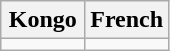<table class="wikitable">
<tr>
<th scope="col" style="width: 50%;">Kongo</th>
<th scope="col" style="width: 50%;">French</th>
</tr>
<tr>
<td></td>
<td></td>
</tr>
</table>
